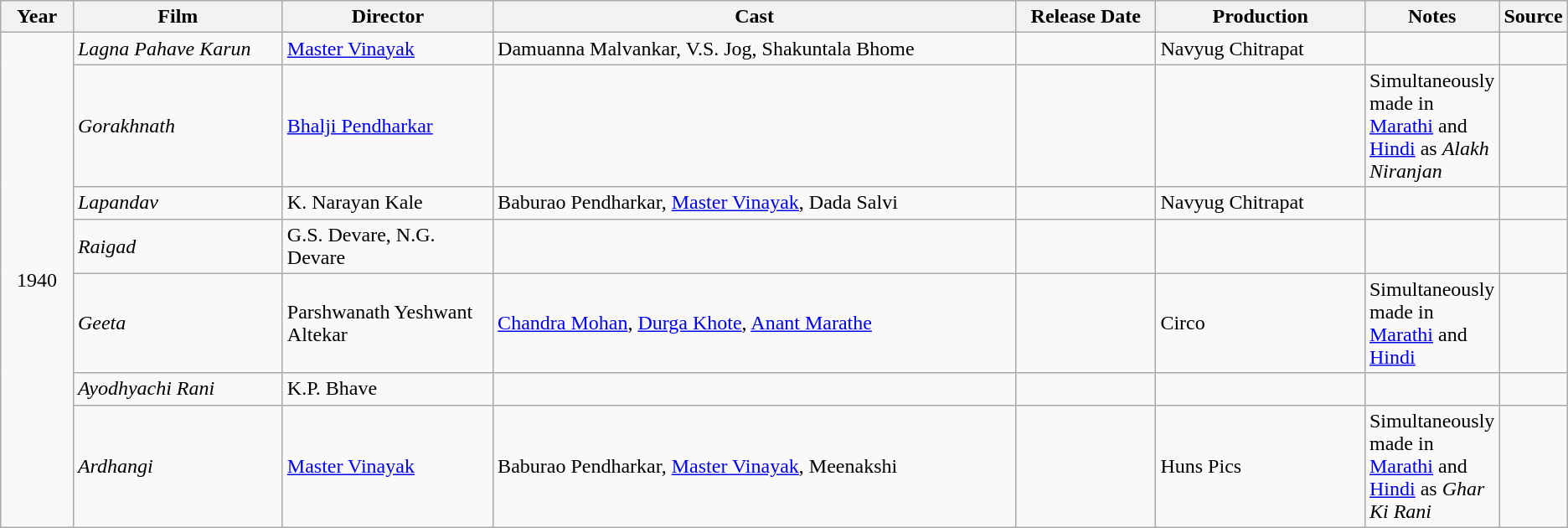<table class ="wikitable sortable collapsible">
<tr>
<th style="width: 05%;">Year</th>
<th style="width: 15%;">Film</th>
<th style="width: 15%;">Director</th>
<th style="width: 40%;" class="unsortable">Cast</th>
<th style="width: 10%;">Release Date</th>
<th style="width: 15%;" class="unsortable">Production</th>
<th style="width: 15%;" class="unsortable">Notes</th>
<th style="width: 15%;" class="unsortable">Source</th>
</tr>
<tr>
<td rowspan=7 align="center">1940</td>
<td><em>Lagna Pahave Karun</em></td>
<td><a href='#'>Master Vinayak</a></td>
<td>Damuanna Malvankar, V.S. Jog, Shakuntala Bhome</td>
<td></td>
<td>Navyug Chitrapat</td>
<td></td>
<td></td>
</tr>
<tr>
<td><em>Gorakhnath</em></td>
<td><a href='#'>Bhalji Pendharkar</a></td>
<td></td>
<td></td>
<td></td>
<td>Simultaneously made in <a href='#'>Marathi</a> and <a href='#'>Hindi</a> as <em>Alakh Niranjan</em></td>
<td></td>
</tr>
<tr>
<td><em>Lapandav</em></td>
<td>K. Narayan Kale</td>
<td>Baburao Pendharkar, <a href='#'>Master Vinayak</a>, Dada Salvi</td>
<td></td>
<td>Navyug Chitrapat</td>
<td></td>
<td></td>
</tr>
<tr>
<td><em>Raigad</em></td>
<td>G.S. Devare, N.G. Devare</td>
<td></td>
<td></td>
<td></td>
<td></td>
<td></td>
</tr>
<tr>
<td><em>Geeta</em></td>
<td>Parshwanath Yeshwant Altekar</td>
<td><a href='#'>Chandra Mohan</a>, <a href='#'>Durga Khote</a>, <a href='#'>Anant Marathe</a></td>
<td></td>
<td>Circo</td>
<td>Simultaneously made in <a href='#'>Marathi</a> and <a href='#'>Hindi</a></td>
<td></td>
</tr>
<tr>
<td><em>Ayodhyachi Rani </em></td>
<td>K.P. Bhave</td>
<td></td>
<td></td>
<td></td>
<td></td>
<td></td>
</tr>
<tr>
<td><em>Ardhangi</em></td>
<td><a href='#'>Master Vinayak</a></td>
<td>Baburao Pendharkar,  <a href='#'>Master Vinayak</a>, Meenakshi</td>
<td></td>
<td>Huns Pics</td>
<td>Simultaneously made in <a href='#'>Marathi</a> and <a href='#'>Hindi</a> as <em>Ghar Ki Rani</em></td>
<td></td>
</tr>
</table>
